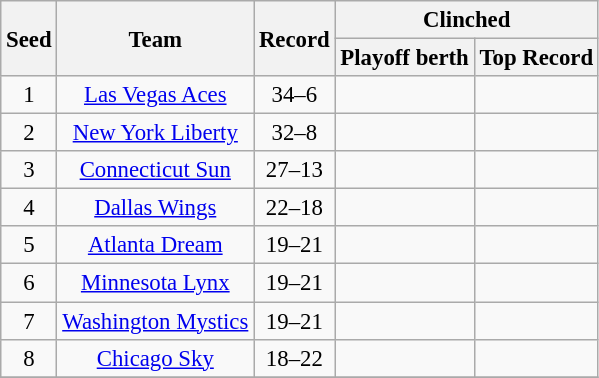<table class="wikitable"  style="font-size:95%; text-align:center;">
<tr>
<th rowspan=2>Seed</th>
<th rowspan=2>Team</th>
<th rowspan=2>Record</th>
<th colspan=2>Clinched</th>
</tr>
<tr>
<th>Playoff berth</th>
<th>Top Record</th>
</tr>
<tr>
<td>1</td>
<td><a href='#'>Las Vegas Aces</a></td>
<td>34–6</td>
<td></td>
<td></td>
</tr>
<tr>
<td>2</td>
<td><a href='#'>New York Liberty</a></td>
<td>32–8</td>
<td></td>
<td></td>
</tr>
<tr>
<td>3</td>
<td><a href='#'>Connecticut Sun</a></td>
<td>27–13</td>
<td></td>
<td></td>
</tr>
<tr>
<td>4</td>
<td><a href='#'>Dallas Wings</a></td>
<td>22–18</td>
<td></td>
<td></td>
</tr>
<tr>
<td>5</td>
<td><a href='#'>Atlanta Dream</a> </td>
<td>19–21</td>
<td></td>
<td></td>
</tr>
<tr>
<td>6</td>
<td><a href='#'>Minnesota Lynx</a> </td>
<td>19–21</td>
<td></td>
<td></td>
</tr>
<tr>
<td>7</td>
<td><a href='#'>Washington Mystics</a> </td>
<td>19–21</td>
<td></td>
<td></td>
</tr>
<tr>
<td>8</td>
<td><a href='#'>Chicago Sky</a></td>
<td>18–22</td>
<td></td>
<td></td>
</tr>
<tr>
</tr>
</table>
